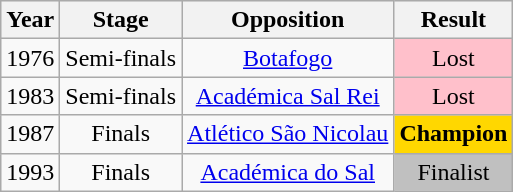<table class="wikitable">
<tr style="background:#efefef;">
<th>Year</th>
<th>Stage</th>
<th>Opposition</th>
<th>Result</th>
</tr>
<tr align=center>
<td>1976</td>
<td>Semi-finals</td>
<td><a href='#'>Botafogo</a></td>
<td bgcolor=FFC0CB>Lost</td>
</tr>
<tr align=center>
<td>1983</td>
<td>Semi-finals</td>
<td><a href='#'>Académica Sal Rei</a></td>
<td bgcolor=FFC0CB>Lost</td>
</tr>
<tr align=center>
<td>1987</td>
<td>Finals</td>
<td><a href='#'>Atlético São Nicolau</a></td>
<td bgcolor=gold><strong>Champion</strong></td>
</tr>
<tr align=center>
<td>1993</td>
<td>Finals</td>
<td><a href='#'>Académica do Sal</a></td>
<td bgcolor=silver>Finalist</td>
</tr>
</table>
